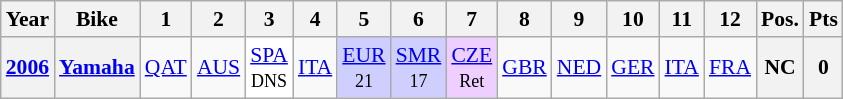<table class="wikitable" style="text-align:center; font-size:90%">
<tr>
<th>Year</th>
<th>Bike</th>
<th>1</th>
<th>2</th>
<th>3</th>
<th>4</th>
<th>5</th>
<th>6</th>
<th>7</th>
<th>8</th>
<th>9</th>
<th>10</th>
<th>11</th>
<th>12</th>
<th>Pos.</th>
<th>Pts</th>
</tr>
<tr>
<th><a href='#'>2006</a></th>
<th><a href='#'>Yamaha</a></th>
<td><a href='#'>QAT</a></td>
<td><a href='#'>AUS</a></td>
<td style="background:#FFFFFF;"><a href='#'>SPA</a><br><small>DNS</small></td>
<td><a href='#'>ITA</a></td>
<td style="background:#CFCFFF;"><a href='#'>EUR</a><br><small>21</small></td>
<td style="background:#CFCFFF;"><a href='#'>SMR</a><br><small>17</small></td>
<td style="background:#EFCFFF;"><a href='#'>CZE</a><br><small>Ret</small></td>
<td><a href='#'>GBR</a></td>
<td><a href='#'>NED</a></td>
<td><a href='#'>GER</a></td>
<td><a href='#'>ITA</a></td>
<td><a href='#'>FRA</a></td>
<th>NC</th>
<th>0</th>
</tr>
</table>
